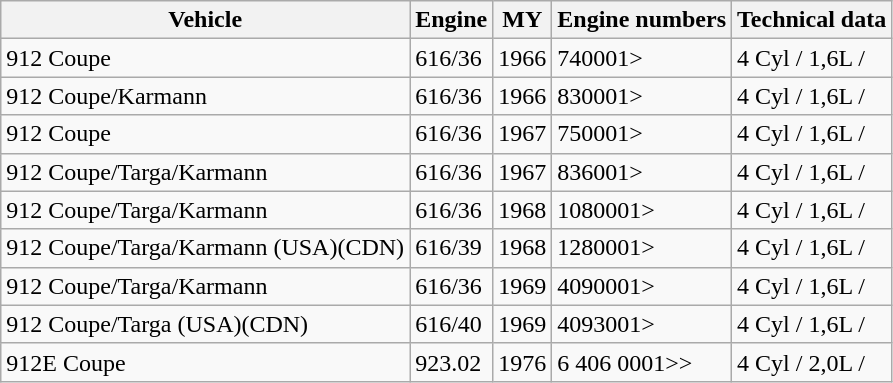<table class="wikitable">
<tr>
<th>Vehicle</th>
<th>Engine</th>
<th>MY</th>
<th>Engine numbers</th>
<th>Technical data</th>
</tr>
<tr>
<td>912 Coupe</td>
<td>616/36</td>
<td>1966</td>
<td>740001></td>
<td>4 Cyl / 1,6L / </td>
</tr>
<tr>
<td>912 Coupe/Karmann</td>
<td>616/36</td>
<td>1966</td>
<td>830001></td>
<td>4 Cyl / 1,6L / </td>
</tr>
<tr>
<td>912 Coupe</td>
<td>616/36</td>
<td>1967</td>
<td>750001></td>
<td>4 Cyl / 1,6L / </td>
</tr>
<tr>
<td>912 Coupe/Targa/Karmann</td>
<td>616/36</td>
<td>1967</td>
<td>836001></td>
<td>4 Cyl / 1,6L / </td>
</tr>
<tr>
<td>912 Coupe/Targa/Karmann</td>
<td>616/36</td>
<td>1968</td>
<td>1080001></td>
<td>4 Cyl / 1,6L / </td>
</tr>
<tr>
<td>912 Coupe/Targa/Karmann (USA)(CDN)</td>
<td>616/39</td>
<td>1968</td>
<td>1280001></td>
<td>4 Cyl / 1,6L / </td>
</tr>
<tr>
<td>912 Coupe/Targa/Karmann</td>
<td>616/36</td>
<td>1969</td>
<td>4090001></td>
<td>4 Cyl / 1,6L / </td>
</tr>
<tr>
<td>912 Coupe/Targa (USA)(CDN)</td>
<td>616/40</td>
<td>1969</td>
<td>4093001></td>
<td>4 Cyl / 1,6L / </td>
</tr>
<tr>
<td>912E Coupe</td>
<td>923.02</td>
<td>1976</td>
<td>6 406 0001>></td>
<td>4 Cyl / 2,0L / </td>
</tr>
</table>
